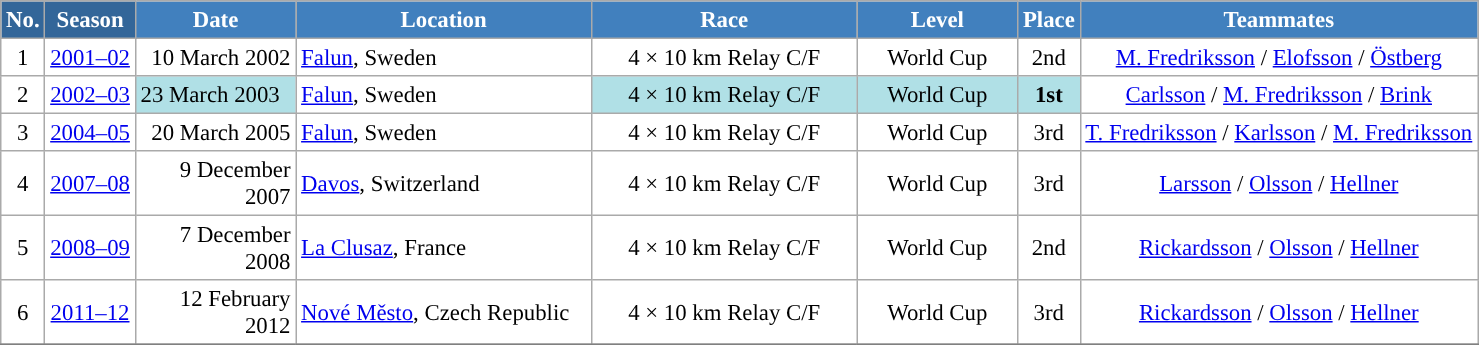<table class="wikitable sortable" style="font-size:95%; text-align:center; border:grey solid 1px; border-collapse:collapse; background:#ffffff;">
<tr style="background:#efefef;">
<th style="background-color:#369; color:white;">No.</th>
<th style="background-color:#369; color:white;">Season</th>
<th style="background-color:#4180be; color:white; width:100px;">Date</th>
<th style="background-color:#4180be; color:white; width:190px;">Location</th>
<th style="background-color:#4180be; color:white; width:170px;">Race</th>
<th style="background-color:#4180be; color:white; width:100px;">Level</th>
<th style="background-color:#4180be; color:white;">Place</th>
<th style="background-color:#4180be; color:white;">Teammates</th>
</tr>
<tr>
<td align=center>1</td>
<td rowspan=1 align=center><a href='#'>2001–02</a></td>
<td align=right>10 March 2002</td>
<td align=left> <a href='#'>Falun</a>, Sweden</td>
<td>4 × 10 km Relay C/F</td>
<td>World Cup</td>
<td>2nd</td>
<td><a href='#'>M. Fredriksson</a> / <a href='#'>Elofsson</a> / <a href='#'>Östberg</a></td>
</tr>
<tr>
<td align=center>2</td>
<td rowspan=1 align=center><a href='#'>2002–03</a></td>
<td align=left bgcolor="#BOEOE6" align=right>23 March 2003</td>
<td align=left> <a href='#'>Falun</a>, Sweden</td>
<td bgcolor="#BOEOE6" align=center>4 × 10 km Relay C/F</td>
<td bgcolor="#BOEOE6">World Cup</td>
<td bgcolor="#BOEOE6"><strong>1st</strong></td>
<td><a href='#'>Carlsson</a> / <a href='#'>M. Fredriksson</a> / <a href='#'>Brink</a></td>
</tr>
<tr>
<td align=center>3</td>
<td rowspan=1 align=center><a href='#'>2004–05</a></td>
<td align=right>20 March 2005</td>
<td align=left> <a href='#'>Falun</a>, Sweden</td>
<td>4 × 10 km Relay C/F</td>
<td>World Cup</td>
<td>3rd</td>
<td><a href='#'>T. Fredriksson</a> / <a href='#'>Karlsson</a> / <a href='#'>M. Fredriksson</a></td>
</tr>
<tr>
<td align=center>4</td>
<td rowspan=1 align=center><a href='#'>2007–08</a></td>
<td align=right>9 December 2007</td>
<td align=left> <a href='#'>Davos</a>, Switzerland</td>
<td>4 × 10 km Relay C/F</td>
<td>World Cup</td>
<td>3rd</td>
<td><a href='#'>Larsson</a> / <a href='#'>Olsson</a> / <a href='#'>Hellner</a></td>
</tr>
<tr>
<td align=center>5</td>
<td rowspan=1 align=center><a href='#'>2008–09</a></td>
<td align=right>7 December 2008</td>
<td align=left> <a href='#'>La Clusaz</a>, France</td>
<td>4 × 10 km Relay C/F</td>
<td>World Cup</td>
<td>2nd</td>
<td><a href='#'>Rickardsson</a> / <a href='#'>Olsson</a> / <a href='#'>Hellner</a></td>
</tr>
<tr>
<td align=center>6</td>
<td rowspan=1 align=center><a href='#'>2011–12</a></td>
<td align=right>12 February 2012</td>
<td align=left> <a href='#'>Nové Město</a>, Czech Republic</td>
<td>4 × 10 km Relay C/F</td>
<td>World Cup</td>
<td>3rd</td>
<td><a href='#'>Rickardsson</a> / <a href='#'>Olsson</a> / <a href='#'>Hellner</a></td>
</tr>
<tr>
</tr>
</table>
